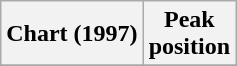<table class="wikitable">
<tr>
<th>Chart (1997)</th>
<th>Peak<br>position</th>
</tr>
<tr>
</tr>
</table>
